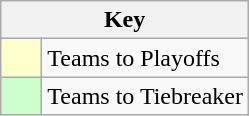<table class="wikitable" style="text-align: center;">
<tr>
<th colspan=2>Key</th>
</tr>
<tr>
<td style="background:#ffffcc; width:20px;"></td>
<td align=left>Teams to Playoffs</td>
</tr>
<tr>
<td style="background:#ccffcc; width:20px;"></td>
<td align=left>Teams to Tiebreaker</td>
</tr>
</table>
